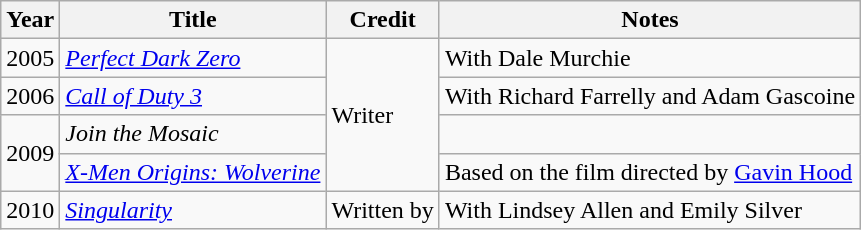<table class="wikitable sortable">
<tr>
<th>Year</th>
<th scope="col">Title</th>
<th scope="col">Credit</th>
<th scope="col">Notes</th>
</tr>
<tr>
<td>2005</td>
<td><em><a href='#'>Perfect Dark Zero</a></em></td>
<td rowspan=4>Writer</td>
<td>With Dale Murchie</td>
</tr>
<tr>
<td>2006</td>
<td><em><a href='#'>Call of Duty 3</a></em></td>
<td>With Richard Farrelly and Adam Gascoine</td>
</tr>
<tr>
<td rowspan=2>2009</td>
<td><em>Join the Mosaic</em></td>
<td></td>
</tr>
<tr>
<td><em><a href='#'>X-Men Origins: Wolverine</a></em></td>
<td>Based on the film directed by <a href='#'>Gavin Hood</a></td>
</tr>
<tr>
<td>2010</td>
<td><em><a href='#'>Singularity</a></em></td>
<td>Written by</td>
<td>With Lindsey Allen and Emily Silver</td>
</tr>
</table>
